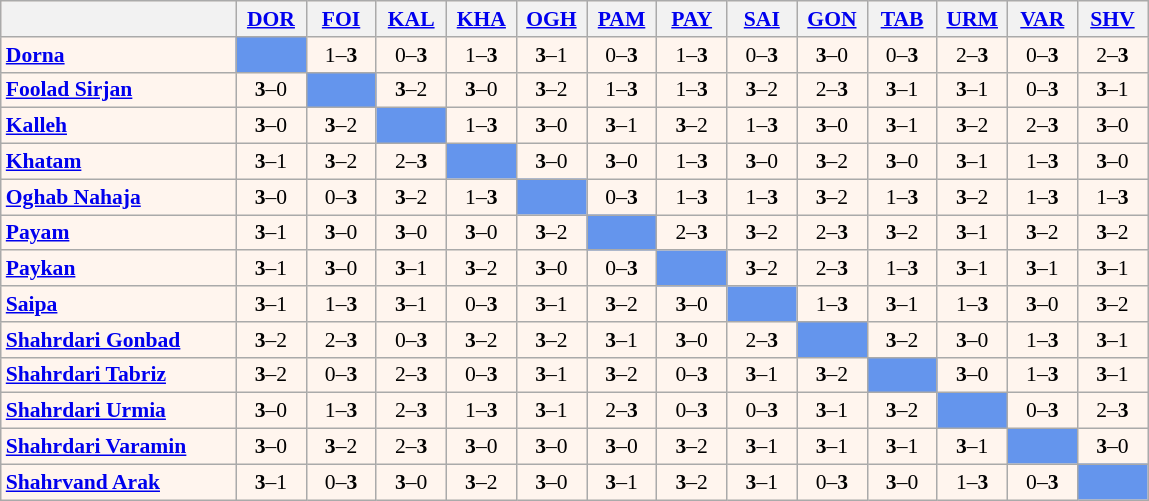<table cellspacing="0" cellpadding="3" style="background-color:#fff5ee; font-size:90%; text-align:center" class="wikitable">
<tr>
<th width=150></th>
<th width=40><a href='#'>DOR</a></th>
<th width=40><a href='#'>FOI</a></th>
<th width=40><a href='#'>KAL</a></th>
<th width=40><a href='#'>KHA</a></th>
<th width=40><a href='#'>OGH</a></th>
<th width=40><a href='#'>PAM</a></th>
<th width=40><a href='#'>PAY</a></th>
<th width=40><a href='#'>SAI</a></th>
<th width=40><a href='#'>GON</a></th>
<th width=40><a href='#'>TAB</a></th>
<th width=40><a href='#'>URM</a></th>
<th width=40><a href='#'>VAR</a></th>
<th width=40><a href='#'>SHV</a></th>
</tr>
<tr>
<td style="text-align:left"><strong><a href='#'>Dorna</a></strong></td>
<td bgcolor=#6495ed></td>
<td>1–<strong>3</strong></td>
<td>0–<strong>3</strong></td>
<td>1–<strong>3</strong></td>
<td><strong>3</strong>–1</td>
<td>0–<strong>3</strong></td>
<td>1–<strong>3</strong></td>
<td>0–<strong>3</strong></td>
<td><strong>3</strong>–0</td>
<td>0–<strong>3</strong></td>
<td>2–<strong>3</strong></td>
<td>0–<strong>3</strong></td>
<td>2–<strong>3</strong></td>
</tr>
<tr>
<td style="text-align:left"><strong><a href='#'>Foolad Sirjan</a></strong></td>
<td><strong>3</strong>–0</td>
<td bgcolor=#6495ed></td>
<td><strong>3</strong>–2</td>
<td><strong>3</strong>–0</td>
<td><strong>3</strong>–2</td>
<td>1–<strong>3</strong></td>
<td>1–<strong>3</strong></td>
<td><strong>3</strong>–2</td>
<td>2–<strong>3</strong></td>
<td><strong>3</strong>–1</td>
<td><strong>3</strong>–1</td>
<td>0–<strong>3</strong></td>
<td><strong>3</strong>–1</td>
</tr>
<tr>
<td style="text-align:left"><strong><a href='#'>Kalleh</a></strong></td>
<td><strong>3</strong>–0</td>
<td><strong>3</strong>–2</td>
<td bgcolor=#6495ed></td>
<td>1–<strong>3</strong></td>
<td><strong>3</strong>–0</td>
<td><strong>3</strong>–1</td>
<td><strong>3</strong>–2</td>
<td>1–<strong>3</strong></td>
<td><strong>3</strong>–0</td>
<td><strong>3</strong>–1</td>
<td><strong>3</strong>–2</td>
<td>2–<strong>3</strong></td>
<td><strong>3</strong>–0</td>
</tr>
<tr>
<td style="text-align:left"><strong><a href='#'>Khatam</a></strong></td>
<td><strong>3</strong>–1</td>
<td><strong>3</strong>–2</td>
<td>2–<strong>3</strong></td>
<td bgcolor=#6495ed></td>
<td><strong>3</strong>–0</td>
<td><strong>3</strong>–0</td>
<td>1–<strong>3</strong></td>
<td><strong>3</strong>–0</td>
<td><strong>3</strong>–2</td>
<td><strong>3</strong>–0</td>
<td><strong>3</strong>–1</td>
<td>1–<strong>3</strong></td>
<td><strong>3</strong>–0</td>
</tr>
<tr>
<td style="text-align:left"><strong><a href='#'>Oghab Nahaja</a></strong></td>
<td><strong>3</strong>–0</td>
<td>0–<strong>3</strong></td>
<td><strong>3</strong>–2</td>
<td>1–<strong>3</strong></td>
<td bgcolor=#6495ed></td>
<td>0–<strong>3</strong></td>
<td>1–<strong>3</strong></td>
<td>1–<strong>3</strong></td>
<td><strong>3</strong>–2</td>
<td>1–<strong>3</strong></td>
<td><strong>3</strong>–2</td>
<td>1–<strong>3</strong></td>
<td>1–<strong>3</strong></td>
</tr>
<tr>
<td style="text-align:left"><strong><a href='#'>Payam</a></strong></td>
<td><strong>3</strong>–1</td>
<td><strong>3</strong>–0</td>
<td><strong>3</strong>–0</td>
<td><strong>3</strong>–0</td>
<td><strong>3</strong>–2</td>
<td bgcolor=#6495ed></td>
<td>2–<strong>3</strong></td>
<td><strong>3</strong>–2</td>
<td>2–<strong>3</strong></td>
<td><strong>3</strong>–2</td>
<td><strong>3</strong>–1</td>
<td><strong>3</strong>–2</td>
<td><strong>3</strong>–2</td>
</tr>
<tr>
<td style="text-align:left"><strong><a href='#'>Paykan</a></strong></td>
<td><strong>3</strong>–1</td>
<td><strong>3</strong>–0</td>
<td><strong>3</strong>–1</td>
<td><strong>3</strong>–2</td>
<td><strong>3</strong>–0</td>
<td>0–<strong>3</strong></td>
<td bgcolor=#6495ed></td>
<td><strong>3</strong>–2</td>
<td>2–<strong>3</strong></td>
<td>1–<strong>3</strong></td>
<td><strong>3</strong>–1</td>
<td><strong>3</strong>–1</td>
<td><strong>3</strong>–1</td>
</tr>
<tr>
<td style="text-align:left"><strong><a href='#'>Saipa</a></strong></td>
<td><strong>3</strong>–1</td>
<td>1–<strong>3</strong></td>
<td><strong>3</strong>–1</td>
<td>0–<strong>3</strong></td>
<td><strong>3</strong>–1</td>
<td><strong>3</strong>–2</td>
<td><strong>3</strong>–0</td>
<td bgcolor=#6495ed></td>
<td>1–<strong>3</strong></td>
<td><strong>3</strong>–1</td>
<td>1–<strong>3</strong></td>
<td><strong>3</strong>–0</td>
<td><strong>3</strong>–2</td>
</tr>
<tr>
<td style="text-align:left"><strong><a href='#'>Shahrdari Gonbad</a></strong></td>
<td><strong>3</strong>–2</td>
<td>2–<strong>3</strong></td>
<td>0–<strong>3</strong></td>
<td><strong>3</strong>–2</td>
<td><strong>3</strong>–2</td>
<td><strong>3</strong>–1</td>
<td><strong>3</strong>–0</td>
<td>2–<strong>3</strong></td>
<td bgcolor=#6495ed></td>
<td><strong>3</strong>–2</td>
<td><strong>3</strong>–0</td>
<td>1–<strong>3</strong></td>
<td><strong>3</strong>–1</td>
</tr>
<tr>
<td style="text-align:left"><strong><a href='#'>Shahrdari Tabriz</a></strong></td>
<td><strong>3</strong>–2</td>
<td>0–<strong>3</strong></td>
<td>2–<strong>3</strong></td>
<td>0–<strong>3</strong></td>
<td><strong>3</strong>–1</td>
<td><strong>3</strong>–2</td>
<td>0–<strong>3</strong></td>
<td><strong>3</strong>–1</td>
<td><strong>3</strong>–2</td>
<td bgcolor=#6495ed></td>
<td><strong>3</strong>–0</td>
<td>1–<strong>3</strong></td>
<td><strong>3</strong>–1</td>
</tr>
<tr>
<td style="text-align:left"><strong><a href='#'>Shahrdari Urmia</a></strong></td>
<td><strong>3</strong>–0</td>
<td>1–<strong>3</strong></td>
<td>2–<strong>3</strong></td>
<td>1–<strong>3</strong></td>
<td><strong>3</strong>–1</td>
<td>2–<strong>3</strong></td>
<td>0–<strong>3</strong></td>
<td>0–<strong>3</strong></td>
<td><strong>3</strong>–1</td>
<td><strong>3</strong>–2</td>
<td bgcolor=#6495ed></td>
<td>0–<strong>3</strong></td>
<td>2–<strong>3</strong></td>
</tr>
<tr>
<td style="text-align:left"><strong><a href='#'>Shahrdari Varamin</a></strong></td>
<td><strong>3</strong>–0</td>
<td><strong>3</strong>–2</td>
<td>2–<strong>3</strong></td>
<td><strong>3</strong>–0</td>
<td><strong>3</strong>–0</td>
<td><strong>3</strong>–0</td>
<td><strong>3</strong>–2</td>
<td><strong>3</strong>–1</td>
<td><strong>3</strong>–1</td>
<td><strong>3</strong>–1</td>
<td><strong>3</strong>–1</td>
<td bgcolor=#6495ed></td>
<td><strong>3</strong>–0</td>
</tr>
<tr>
<td style="text-align:left"><strong><a href='#'>Shahrvand Arak</a></strong></td>
<td><strong>3</strong>–1</td>
<td>0–<strong>3</strong></td>
<td><strong>3</strong>–0</td>
<td><strong>3</strong>–2</td>
<td><strong>3</strong>–0</td>
<td><strong>3</strong>–1</td>
<td><strong>3</strong>–2</td>
<td><strong>3</strong>–1</td>
<td>0–<strong>3</strong></td>
<td><strong>3</strong>–0</td>
<td>1–<strong>3</strong></td>
<td>0–<strong>3</strong></td>
<td bgcolor=#6495ed></td>
</tr>
</table>
